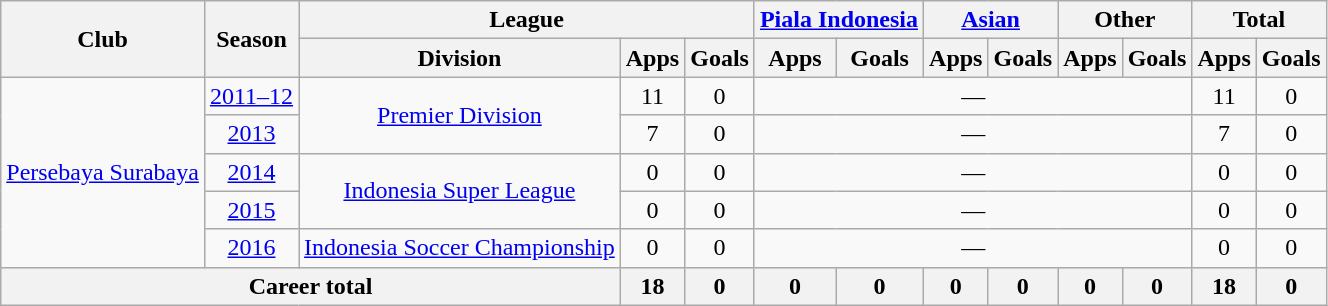<table class="wikitable" style="text-align: center;">
<tr>
<th rowspan="2">Club</th>
<th rowspan="2">Season</th>
<th colspan="3">League</th>
<th colspan="2"><a href='#'>Piala Indonesia</a></th>
<th colspan="2"><a href='#'>Asian</a></th>
<th colspan="2">Other</th>
<th colspan="2">Total</th>
</tr>
<tr>
<th>Division</th>
<th>Apps</th>
<th>Goals</th>
<th>Apps</th>
<th>Goals</th>
<th>Apps</th>
<th>Goals</th>
<th>Apps</th>
<th>Goals</th>
<th>Apps</th>
<th>Goals</th>
</tr>
<tr>
<td rowspan=5><a href='#'>Persebaya Surabaya</a></td>
<td><a href='#'>2011–12</a></td>
<td rowspan=2><a href='#'>Premier Division</a></td>
<td>11</td>
<td>0</td>
<td colspan=6>—</td>
<td>11</td>
<td>0</td>
</tr>
<tr>
<td><a href='#'>2013</a></td>
<td>7</td>
<td>0</td>
<td colspan=6>—</td>
<td>7</td>
<td>0</td>
</tr>
<tr>
<td><a href='#'>2014</a></td>
<td rowspan=2><a href='#'>Indonesia Super League</a></td>
<td>0</td>
<td>0</td>
<td colspan=6>—</td>
<td>0</td>
<td>0</td>
</tr>
<tr>
<td><a href='#'>2015</a></td>
<td>0</td>
<td>0</td>
<td colspan=6>—</td>
<td>0</td>
<td>0</td>
</tr>
<tr>
<td><a href='#'>2016</a></td>
<td><a href='#'>Indonesia Soccer Championship</a></td>
<td>0</td>
<td>0</td>
<td colspan=6>—</td>
<td>0</td>
<td>0</td>
</tr>
<tr>
<th colspan="3">Career total</th>
<th>18</th>
<th>0</th>
<th>0</th>
<th>0</th>
<th>0</th>
<th>0</th>
<th>0</th>
<th>0</th>
<th>18</th>
<th>0</th>
</tr>
</table>
